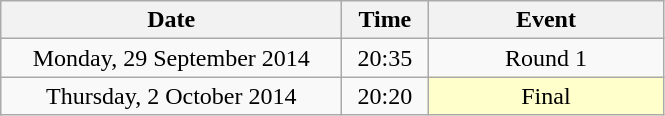<table class = "wikitable" style="text-align:center;">
<tr>
<th width=220>Date</th>
<th width=50>Time</th>
<th width=150>Event</th>
</tr>
<tr>
<td>Monday, 29 September 2014</td>
<td>20:35</td>
<td>Round 1</td>
</tr>
<tr>
<td>Thursday, 2 October 2014</td>
<td>20:20</td>
<td bgcolor=ffffcc>Final</td>
</tr>
</table>
